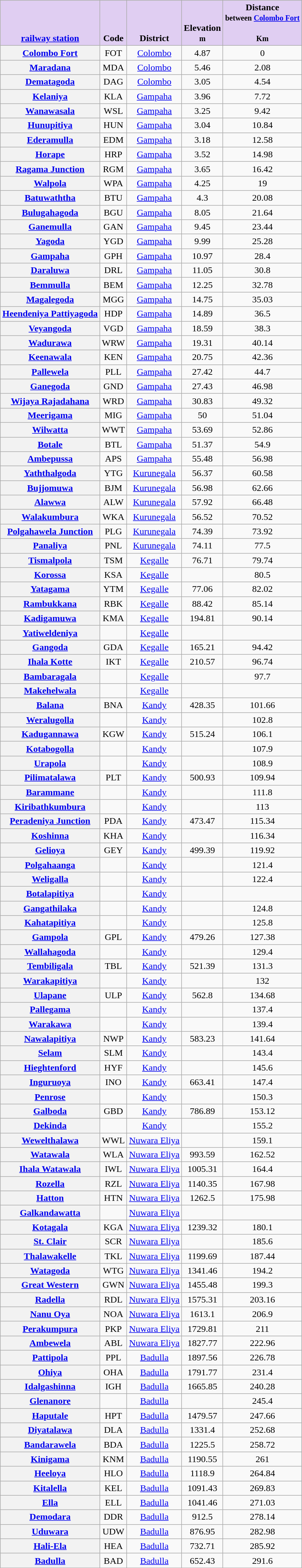<table class="wikitable sortable" style="text-align:center; font-size:100%">
<tr valign=bottom>
<th style="background-color:#E0CEF2;"><a href='#'>railway station</a></th>
<th style="background-color:#E0CEF2;">Code</th>
<th style="background-color:#E0CEF2;">District</th>
<th style="background-color:#E0CEF2;">Elevation<br><small>m</small><br></th>
<th style="background-color:#E0CEF2;">Distance<br><small>between <a href='#'>Colombo Fort</a></small><br><br><small>Km</small><br></th>
</tr>
<tr>
<th><a href='#'>Colombo Fort</a></th>
<td>FOT</td>
<td><a href='#'>Colombo</a></td>
<td>4.87</td>
<td>0</td>
</tr>
<tr>
<th><a href='#'>Maradana</a></th>
<td>MDA</td>
<td><a href='#'>Colombo</a></td>
<td>5.46</td>
<td>2.08</td>
</tr>
<tr>
<th><a href='#'>Dematagoda</a></th>
<td>DAG</td>
<td><a href='#'>Colombo</a></td>
<td>3.05</td>
<td>4.54</td>
</tr>
<tr>
<th><a href='#'>Kelaniya</a></th>
<td>KLA</td>
<td><a href='#'>Gampaha</a></td>
<td>3.96</td>
<td>7.72</td>
</tr>
<tr>
<th><a href='#'>Wanawasala</a></th>
<td>WSL</td>
<td><a href='#'>Gampaha</a></td>
<td>3.25</td>
<td>9.42</td>
</tr>
<tr>
<th><a href='#'>Hunupitiya</a></th>
<td>HUN</td>
<td><a href='#'>Gampaha</a></td>
<td>3.04</td>
<td>10.84</td>
</tr>
<tr>
<th><a href='#'>Ederamulla</a></th>
<td>EDM</td>
<td><a href='#'>Gampaha</a></td>
<td>3.18</td>
<td>12.58</td>
</tr>
<tr>
<th><a href='#'>Horape</a></th>
<td>HRP</td>
<td><a href='#'>Gampaha</a></td>
<td>3.52</td>
<td>14.98</td>
</tr>
<tr>
<th><a href='#'>Ragama Junction</a></th>
<td>RGM</td>
<td><a href='#'>Gampaha</a></td>
<td>3.65</td>
<td>16.42</td>
</tr>
<tr>
<th><a href='#'>Walpola</a></th>
<td>WPA</td>
<td><a href='#'>Gampaha</a></td>
<td>4.25</td>
<td>19</td>
</tr>
<tr>
<th><a href='#'>Batuwaththa</a></th>
<td>BTU</td>
<td><a href='#'>Gampaha</a></td>
<td>4.3</td>
<td>20.08</td>
</tr>
<tr>
<th><a href='#'>Bulugahagoda</a></th>
<td>BGU</td>
<td><a href='#'>Gampaha</a></td>
<td>8.05</td>
<td>21.64</td>
</tr>
<tr>
<th><a href='#'>Ganemulla</a></th>
<td>GAN</td>
<td><a href='#'>Gampaha</a></td>
<td>9.45</td>
<td>23.44</td>
</tr>
<tr>
<th><a href='#'>Yagoda</a></th>
<td>YGD</td>
<td><a href='#'>Gampaha</a></td>
<td>9.99</td>
<td>25.28</td>
</tr>
<tr>
<th><a href='#'>Gampaha</a></th>
<td>GPH</td>
<td><a href='#'>Gampaha</a></td>
<td>10.97</td>
<td>28.4</td>
</tr>
<tr>
<th><a href='#'>Daraluwa</a></th>
<td>DRL</td>
<td><a href='#'>Gampaha</a></td>
<td>11.05</td>
<td>30.8</td>
</tr>
<tr>
<th><a href='#'>Bemmulla</a></th>
<td>BEM</td>
<td><a href='#'>Gampaha</a></td>
<td>12.25</td>
<td>32.78</td>
</tr>
<tr>
<th><a href='#'>Magalegoda</a></th>
<td>MGG</td>
<td><a href='#'>Gampaha</a></td>
<td>14.75</td>
<td>35.03</td>
</tr>
<tr>
<th><a href='#'>Heendeniya Pattiyagoda</a></th>
<td>HDP</td>
<td><a href='#'>Gampaha</a></td>
<td>14.89</td>
<td>36.5</td>
</tr>
<tr>
<th><a href='#'>Veyangoda</a></th>
<td>VGD</td>
<td><a href='#'>Gampaha</a></td>
<td>18.59</td>
<td>38.3</td>
</tr>
<tr>
<th><a href='#'>Wadurawa</a></th>
<td>WRW</td>
<td><a href='#'>Gampaha</a></td>
<td>19.31</td>
<td>40.14</td>
</tr>
<tr>
<th><a href='#'>Keenawala</a></th>
<td>KEN</td>
<td><a href='#'>Gampaha</a></td>
<td>20.75</td>
<td>42.36</td>
</tr>
<tr>
<th><a href='#'>Pallewela</a></th>
<td>PLL</td>
<td><a href='#'>Gampaha</a></td>
<td>27.42</td>
<td>44.7</td>
</tr>
<tr>
<th><a href='#'>Ganegoda</a></th>
<td>GND</td>
<td><a href='#'>Gampaha</a></td>
<td>27.43</td>
<td>46.98</td>
</tr>
<tr>
<th><a href='#'>Wijaya Rajadahana</a></th>
<td>WRD</td>
<td><a href='#'>Gampaha</a></td>
<td>30.83</td>
<td>49.32</td>
</tr>
<tr>
<th><a href='#'>Meerigama</a></th>
<td>MIG</td>
<td><a href='#'>Gampaha</a></td>
<td>50</td>
<td>51.04</td>
</tr>
<tr>
<th><a href='#'>Wilwatta</a></th>
<td>WWT</td>
<td><a href='#'>Gampaha</a></td>
<td>53.69</td>
<td>52.86</td>
</tr>
<tr>
<th><a href='#'>Botale</a></th>
<td>BTL</td>
<td><a href='#'>Gampaha</a></td>
<td>51.37</td>
<td>54.9</td>
</tr>
<tr>
<th><a href='#'>Ambepussa</a></th>
<td>APS</td>
<td><a href='#'>Gampaha</a></td>
<td>55.48</td>
<td>56.98</td>
</tr>
<tr>
<th><a href='#'>Yaththalgoda</a></th>
<td>YTG</td>
<td><a href='#'>Kurunegala</a></td>
<td>56.37</td>
<td>60.58</td>
</tr>
<tr>
<th><a href='#'>Bujjomuwa</a></th>
<td>BJM</td>
<td><a href='#'>Kurunegala</a></td>
<td>56.98</td>
<td>62.66</td>
</tr>
<tr>
<th><a href='#'>Alawwa</a></th>
<td>ALW</td>
<td><a href='#'>Kurunegala</a></td>
<td>57.92</td>
<td>66.48</td>
</tr>
<tr>
<th><a href='#'>Walakumbura</a></th>
<td>WKA</td>
<td><a href='#'>Kurunegala</a></td>
<td>56.52</td>
<td>70.52</td>
</tr>
<tr>
<th><a href='#'>Polgahawela Junction</a></th>
<td>PLG</td>
<td><a href='#'>Kurunegala</a></td>
<td>74.39</td>
<td>73.92</td>
</tr>
<tr>
<th><a href='#'>Panaliya</a></th>
<td>PNL</td>
<td><a href='#'>Kurunegala</a></td>
<td>74.11</td>
<td>77.5</td>
</tr>
<tr>
<th><a href='#'>Tismalpola</a></th>
<td>TSM</td>
<td><a href='#'>Kegalle</a></td>
<td>76.71</td>
<td>79.74</td>
</tr>
<tr>
<th><a href='#'>Korossa</a></th>
<td>KSA</td>
<td><a href='#'>Kegalle</a></td>
<td></td>
<td>80.5</td>
</tr>
<tr>
<th><a href='#'>Yatagama</a></th>
<td>YTM</td>
<td><a href='#'>Kegalle</a></td>
<td>77.06</td>
<td>82.02</td>
</tr>
<tr>
<th><a href='#'>Rambukkana</a></th>
<td>RBK</td>
<td><a href='#'>Kegalle</a></td>
<td>88.42</td>
<td>85.14</td>
</tr>
<tr>
<th><a href='#'>Kadigamuwa</a></th>
<td>KMA</td>
<td><a href='#'>Kegalle</a></td>
<td>194.81</td>
<td>90.14</td>
</tr>
<tr>
<th><a href='#'>Yatiweldeniya</a></th>
<td></td>
<td><a href='#'>Kegalle</a></td>
<td></td>
<td></td>
</tr>
<tr>
<th><a href='#'>Gangoda</a></th>
<td>GDA</td>
<td><a href='#'>Kegalle</a></td>
<td>165.21</td>
<td>94.42</td>
</tr>
<tr>
<th><a href='#'>Ihala Kotte</a></th>
<td>IKT</td>
<td><a href='#'>Kegalle</a></td>
<td>210.57</td>
<td>96.74</td>
</tr>
<tr>
<th><a href='#'>Bambaragala</a></th>
<td></td>
<td><a href='#'>Kegalle</a></td>
<td></td>
<td>97.7</td>
</tr>
<tr>
<th><a href='#'>Makehelwala</a></th>
<td></td>
<td><a href='#'>Kegalle</a></td>
<td></td>
<td></td>
</tr>
<tr>
<th><a href='#'>Balana</a></th>
<td>BNA</td>
<td><a href='#'>Kandy</a></td>
<td>428.35</td>
<td>101.66</td>
</tr>
<tr>
<th><a href='#'>Weralugolla</a></th>
<td></td>
<td><a href='#'>Kandy</a></td>
<td></td>
<td>102.8</td>
</tr>
<tr>
<th><a href='#'>Kadugannawa</a></th>
<td>KGW</td>
<td><a href='#'>Kandy</a></td>
<td>515.24</td>
<td>106.1</td>
</tr>
<tr>
<th><a href='#'>Kotabogolla</a></th>
<td></td>
<td><a href='#'>Kandy</a></td>
<td></td>
<td>107.9</td>
</tr>
<tr>
<th><a href='#'>Urapola</a></th>
<td></td>
<td><a href='#'>Kandy</a></td>
<td></td>
<td>108.9</td>
</tr>
<tr>
<th><a href='#'>Pilimatalawa</a></th>
<td>PLT</td>
<td><a href='#'>Kandy</a></td>
<td>500.93</td>
<td>109.94</td>
</tr>
<tr>
<th><a href='#'>Barammane</a></th>
<td></td>
<td><a href='#'>Kandy</a></td>
<td></td>
<td>111.8</td>
</tr>
<tr>
<th><a href='#'>Kiribathkumbura</a></th>
<td></td>
<td><a href='#'>Kandy</a></td>
<td></td>
<td>113</td>
</tr>
<tr>
<th><a href='#'>Peradeniya Junction</a></th>
<td>PDA</td>
<td><a href='#'>Kandy</a></td>
<td>473.47</td>
<td>115.34</td>
</tr>
<tr>
<th><a href='#'>Koshinna</a></th>
<td>KHA</td>
<td><a href='#'>Kandy</a></td>
<td></td>
<td>116.34</td>
</tr>
<tr>
<th><a href='#'>Gelioya</a></th>
<td>GEY</td>
<td><a href='#'>Kandy</a></td>
<td>499.39</td>
<td>119.92</td>
</tr>
<tr>
<th><a href='#'>Polgahaanga</a></th>
<td></td>
<td><a href='#'>Kandy</a></td>
<td></td>
<td>121.4</td>
</tr>
<tr>
<th><a href='#'>Weligalla</a></th>
<td></td>
<td><a href='#'>Kandy</a></td>
<td></td>
<td>122.4</td>
</tr>
<tr>
<th><a href='#'>Botalapitiya</a></th>
<td></td>
<td><a href='#'>Kandy</a></td>
<td></td>
<td></td>
</tr>
<tr>
<th><a href='#'>Gangathilaka</a></th>
<td></td>
<td><a href='#'>Kandy</a></td>
<td></td>
<td>124.8</td>
</tr>
<tr>
<th><a href='#'>Kahatapitiya</a></th>
<td></td>
<td><a href='#'>Kandy</a></td>
<td></td>
<td>125.8</td>
</tr>
<tr>
<th><a href='#'>Gampola</a></th>
<td>GPL</td>
<td><a href='#'>Kandy</a></td>
<td>479.26</td>
<td>127.38</td>
</tr>
<tr>
<th><a href='#'>Wallahagoda</a></th>
<td></td>
<td><a href='#'>Kandy</a></td>
<td></td>
<td>129.4</td>
</tr>
<tr>
<th><a href='#'>Tembiligala</a></th>
<td>TBL</td>
<td><a href='#'>Kandy</a></td>
<td>521.39</td>
<td>131.3</td>
</tr>
<tr>
<th><a href='#'>Warakapitiya</a></th>
<td></td>
<td><a href='#'>Kandy</a></td>
<td></td>
<td>132</td>
</tr>
<tr>
<th><a href='#'>Ulapane</a></th>
<td>ULP</td>
<td><a href='#'>Kandy</a></td>
<td>562.8</td>
<td>134.68</td>
</tr>
<tr>
<th><a href='#'>Pallegama</a></th>
<td></td>
<td><a href='#'>Kandy</a></td>
<td></td>
<td>137.4</td>
</tr>
<tr>
<th><a href='#'>Warakawa</a></th>
<td></td>
<td><a href='#'>Kandy</a></td>
<td></td>
<td>139.4</td>
</tr>
<tr>
<th><a href='#'>Nawalapitiya</a></th>
<td>NWP</td>
<td><a href='#'>Kandy</a></td>
<td>583.23</td>
<td>141.64</td>
</tr>
<tr>
<th><a href='#'>Selam</a></th>
<td>SLM</td>
<td><a href='#'>Kandy</a></td>
<td></td>
<td>143.4</td>
</tr>
<tr>
<th><a href='#'>Hieghtenford</a></th>
<td>HYF</td>
<td><a href='#'>Kandy</a></td>
<td></td>
<td>145.6</td>
</tr>
<tr>
<th><a href='#'>Inguruoya</a></th>
<td>INO</td>
<td><a href='#'>Kandy</a></td>
<td>663.41</td>
<td>147.4</td>
</tr>
<tr>
<th><a href='#'>Penrose</a></th>
<td></td>
<td><a href='#'>Kandy</a></td>
<td></td>
<td>150.3</td>
</tr>
<tr>
<th><a href='#'>Galboda</a></th>
<td>GBD</td>
<td><a href='#'>Kandy</a></td>
<td>786.89</td>
<td>153.12</td>
</tr>
<tr>
<th><a href='#'>Dekinda</a></th>
<td></td>
<td><a href='#'>Kandy</a></td>
<td></td>
<td>155.2</td>
</tr>
<tr>
<th><a href='#'>Wewelthalawa</a></th>
<td>WWL</td>
<td><a href='#'>Nuwara Eliya</a></td>
<td></td>
<td>159.1</td>
</tr>
<tr>
<th><a href='#'>Watawala</a></th>
<td>WLA</td>
<td><a href='#'>Nuwara Eliya</a></td>
<td>993.59</td>
<td>162.52</td>
</tr>
<tr>
<th><a href='#'>Ihala Watawala</a></th>
<td>IWL</td>
<td><a href='#'>Nuwara Eliya</a></td>
<td>1005.31</td>
<td>164.4</td>
</tr>
<tr>
<th><a href='#'>Rozella</a></th>
<td>RZL</td>
<td><a href='#'>Nuwara Eliya</a></td>
<td>1140.35</td>
<td>167.98</td>
</tr>
<tr>
<th><a href='#'>Hatton</a></th>
<td>HTN</td>
<td><a href='#'>Nuwara Eliya</a></td>
<td>1262.5</td>
<td>175.98</td>
</tr>
<tr>
<th><a href='#'>Galkandawatta</a></th>
<td></td>
<td><a href='#'>Nuwara Eliya</a></td>
<td></td>
<td></td>
</tr>
<tr>
<th><a href='#'>Kotagala</a></th>
<td>KGA</td>
<td><a href='#'>Nuwara Eliya</a></td>
<td>1239.32</td>
<td>180.1</td>
</tr>
<tr>
<th><a href='#'>St. Clair</a></th>
<td>SCR</td>
<td><a href='#'>Nuwara Eliya</a></td>
<td></td>
<td>185.6</td>
</tr>
<tr>
<th><a href='#'>Thalawakelle</a></th>
<td>TKL</td>
<td><a href='#'>Nuwara Eliya</a></td>
<td>1199.69</td>
<td>187.44</td>
</tr>
<tr>
<th><a href='#'>Watagoda</a></th>
<td>WTG</td>
<td><a href='#'>Nuwara Eliya</a></td>
<td>1341.46</td>
<td>194.2</td>
</tr>
<tr>
<th><a href='#'>Great Western</a></th>
<td>GWN</td>
<td><a href='#'>Nuwara Eliya</a></td>
<td>1455.48</td>
<td>199.3</td>
</tr>
<tr>
<th><a href='#'>Radella</a></th>
<td>RDL</td>
<td><a href='#'>Nuwara Eliya</a></td>
<td>1575.31</td>
<td>203.16</td>
</tr>
<tr>
<th><a href='#'>Nanu Oya</a></th>
<td>NOA</td>
<td><a href='#'>Nuwara Eliya</a></td>
<td>1613.1</td>
<td>206.9</td>
</tr>
<tr>
<th><a href='#'>Perakumpura</a></th>
<td>PKP</td>
<td><a href='#'>Nuwara Eliya</a></td>
<td>1729.81</td>
<td>211</td>
</tr>
<tr>
<th><a href='#'>Ambewela</a></th>
<td>ABL</td>
<td><a href='#'>Nuwara Eliya</a></td>
<td>1827.77</td>
<td>222.96</td>
</tr>
<tr>
<th><a href='#'>Pattipola</a></th>
<td>PPL</td>
<td><a href='#'>Badulla</a></td>
<td>1897.56</td>
<td>226.78</td>
</tr>
<tr>
<th><a href='#'>Ohiya</a></th>
<td>OHA</td>
<td><a href='#'>Badulla</a></td>
<td>1791.77</td>
<td>231.4</td>
</tr>
<tr>
<th><a href='#'>Idalgashinna</a></th>
<td>IGH</td>
<td><a href='#'>Badulla</a></td>
<td>1665.85</td>
<td>240.28</td>
</tr>
<tr>
<th><a href='#'>Glenanore</a></th>
<td></td>
<td><a href='#'>Badulla</a></td>
<td></td>
<td>245.4</td>
</tr>
<tr>
<th><a href='#'>Haputale</a></th>
<td>HPT</td>
<td><a href='#'>Badulla</a></td>
<td>1479.57</td>
<td>247.66</td>
</tr>
<tr>
<th><a href='#'>Diyatalawa</a></th>
<td>DLA</td>
<td><a href='#'>Badulla</a></td>
<td>1331.4</td>
<td>252.68</td>
</tr>
<tr>
<th><a href='#'>Bandarawela</a></th>
<td>BDA</td>
<td><a href='#'>Badulla</a></td>
<td>1225.5</td>
<td>258.72</td>
</tr>
<tr>
<th><a href='#'>Kinigama</a></th>
<td>KNM</td>
<td><a href='#'>Badulla</a></td>
<td>1190.55</td>
<td>261</td>
</tr>
<tr>
<th><a href='#'>Heeloya</a></th>
<td>HLO</td>
<td><a href='#'>Badulla</a></td>
<td>1118.9</td>
<td>264.84</td>
</tr>
<tr>
<th><a href='#'>Kitalella</a></th>
<td>KEL</td>
<td><a href='#'>Badulla</a></td>
<td>1091.43</td>
<td>269.83</td>
</tr>
<tr>
<th><a href='#'>Ella</a></th>
<td>ELL</td>
<td><a href='#'>Badulla</a></td>
<td>1041.46</td>
<td>271.03</td>
</tr>
<tr>
<th><a href='#'>Demodara</a></th>
<td>DDR</td>
<td><a href='#'>Badulla</a></td>
<td>912.5</td>
<td>278.14</td>
</tr>
<tr>
<th><a href='#'>Uduwara</a></th>
<td>UDW</td>
<td><a href='#'>Badulla</a></td>
<td>876.95</td>
<td>282.98</td>
</tr>
<tr>
<th><a href='#'>Hali-Ela</a></th>
<td>HEA</td>
<td><a href='#'>Badulla</a></td>
<td>732.71</td>
<td>285.92</td>
</tr>
<tr>
<th><a href='#'>Badulla</a></th>
<td>BAD</td>
<td><a href='#'>Badulla</a></td>
<td>652.43</td>
<td>291.6</td>
</tr>
</table>
